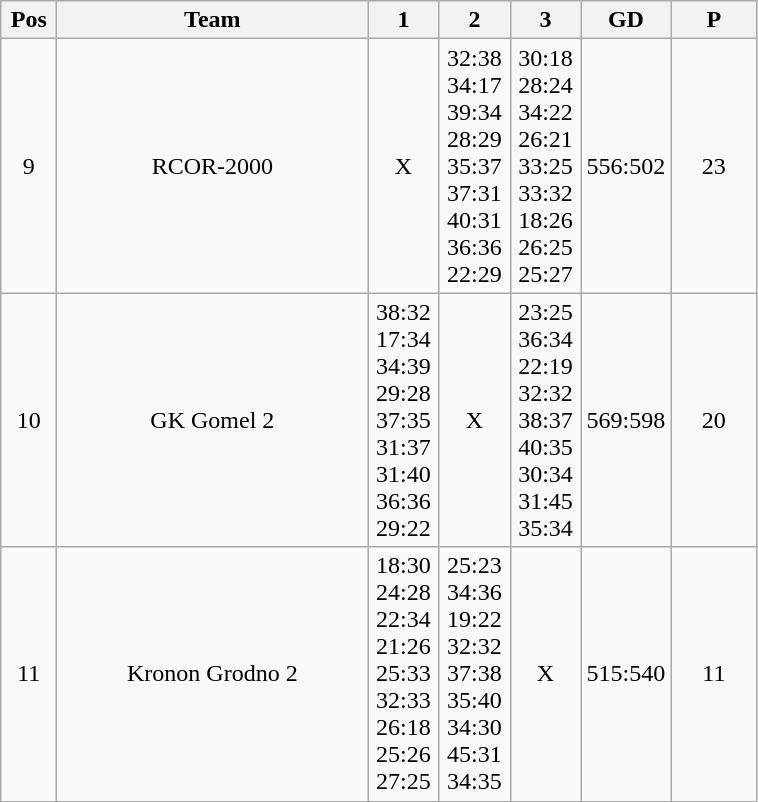<table class="wikitable" style="text-align: center;">
<tr>
<th width="30"><strong>Pos</strong></th>
<th width="200"><strong>Team</strong></th>
<th width="40"><strong>1</strong></th>
<th width="40"><strong>2</strong></th>
<th width="40"><strong>3</strong></th>
<th width="50"><strong>GD</strong></th>
<th width="50"><strong>P</strong></th>
</tr>
<tr>
<td>9</td>
<td>RCOR-2000</td>
<td>X</td>
<td>32:38<br>34:17<br>39:34<br>28:29<br>35:37<br>37:31<br>40:31<br>36:36<br>22:29</td>
<td>30:18<br>28:24<br>34:22<br>26:21<br>33:25<br>33:32<br>18:26<br>26:25<br>25:27</td>
<td>556:502</td>
<td>23</td>
</tr>
<tr>
<td>10</td>
<td>GK Gomel 2</td>
<td>38:32<br>17:34<br>34:39<br>29:28<br>37:35<br>31:37<br>31:40<br>36:36<br>29:22</td>
<td>X</td>
<td>23:25<br>36:34<br>22:19<br>32:32<br>38:37<br>40:35<br>30:34<br>31:45<br>35:34</td>
<td>569:598</td>
<td>20</td>
</tr>
<tr>
<td>11</td>
<td>Kronon Grodno 2</td>
<td>18:30<br>24:28<br>22:34<br>21:26<br>25:33<br>32:33<br>26:18<br>25:26<br>27:25</td>
<td>25:23<br>34:36<br>19:22<br>32:32<br>37:38<br>35:40<br>34:30<br>45:31<br>34:35</td>
<td>X</td>
<td>515:540</td>
<td>11</td>
</tr>
</table>
